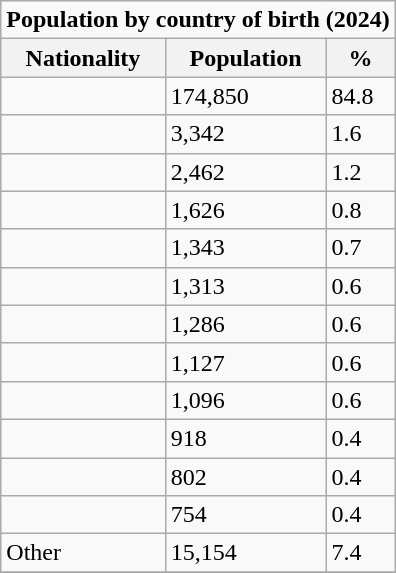<table class="wikitable" style="float:right;">
<tr>
<td colspan="3"><strong>Population by country of birth (2024)</strong></td>
</tr>
<tr \>
<th>Nationality</th>
<th>Population</th>
<th>%</th>
</tr>
<tr>
<td></td>
<td>174,850</td>
<td>84.8</td>
</tr>
<tr>
<td></td>
<td>3,342</td>
<td>1.6</td>
</tr>
<tr>
<td></td>
<td>2,462</td>
<td>1.2</td>
</tr>
<tr>
<td></td>
<td>1,626</td>
<td>0.8</td>
</tr>
<tr>
<td></td>
<td>1,343</td>
<td>0.7</td>
</tr>
<tr>
<td></td>
<td>1,313</td>
<td>0.6</td>
</tr>
<tr>
<td></td>
<td>1,286</td>
<td>0.6</td>
</tr>
<tr>
<td></td>
<td>1,127</td>
<td>0.6</td>
</tr>
<tr>
<td></td>
<td>1,096</td>
<td>0.6</td>
</tr>
<tr>
<td></td>
<td>918</td>
<td>0.4</td>
</tr>
<tr>
<td></td>
<td>802</td>
<td>0.4</td>
</tr>
<tr>
<td></td>
<td>754</td>
<td>0.4</td>
</tr>
<tr>
<td>Other</td>
<td>15,154</td>
<td>7.4</td>
</tr>
<tr>
</tr>
</table>
